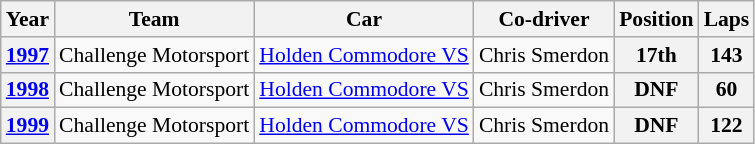<table class="wikitable" style="text-align:center; font-size:90%">
<tr>
<th>Year</th>
<th>Team</th>
<th>Car</th>
<th>Co-driver</th>
<th>Position</th>
<th>Laps</th>
</tr>
<tr>
<th><a href='#'>1997</a></th>
<td nowrap>Challenge Motorsport</td>
<td nowrap><a href='#'>Holden Commodore VS</a></td>
<td nowrap> Chris Smerdon</td>
<th>17th</th>
<th>143</th>
</tr>
<tr>
<th><a href='#'>1998</a></th>
<td nowrap>Challenge Motorsport</td>
<td nowrap><a href='#'>Holden Commodore VS</a></td>
<td nowrap> Chris Smerdon</td>
<th>DNF</th>
<th>60</th>
</tr>
<tr>
<th><a href='#'>1999</a></th>
<td nowrap>Challenge Motorsport</td>
<td nowrap><a href='#'>Holden Commodore VS</a></td>
<td nowrap> Chris Smerdon</td>
<th>DNF</th>
<th>122</th>
</tr>
</table>
